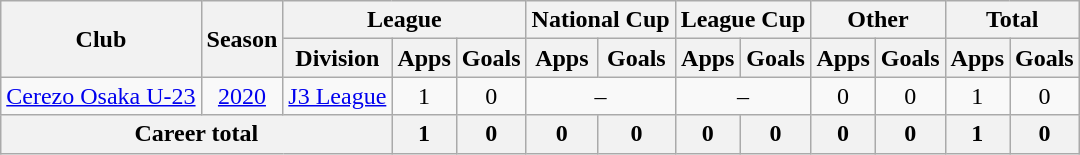<table class="wikitable" style="text-align: center">
<tr>
<th rowspan="2">Club</th>
<th rowspan="2">Season</th>
<th colspan="3">League</th>
<th colspan="2">National Cup</th>
<th colspan="2">League Cup</th>
<th colspan="2">Other</th>
<th colspan="2">Total</th>
</tr>
<tr>
<th>Division</th>
<th>Apps</th>
<th>Goals</th>
<th>Apps</th>
<th>Goals</th>
<th>Apps</th>
<th>Goals</th>
<th>Apps</th>
<th>Goals</th>
<th>Apps</th>
<th>Goals</th>
</tr>
<tr>
<td><a href='#'>Cerezo Osaka U-23</a></td>
<td><a href='#'>2020</a></td>
<td><a href='#'>J3 League</a></td>
<td>1</td>
<td>0</td>
<td colspan="2">–</td>
<td colspan="2">–</td>
<td>0</td>
<td>0</td>
<td>1</td>
<td>0</td>
</tr>
<tr>
<th colspan=3>Career total</th>
<th>1</th>
<th>0</th>
<th>0</th>
<th>0</th>
<th>0</th>
<th>0</th>
<th>0</th>
<th>0</th>
<th>1</th>
<th>0</th>
</tr>
</table>
